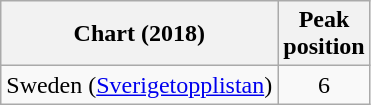<table class="wikitable plainrowheaders">
<tr>
<th>Chart (2018)</th>
<th>Peak<br>position</th>
</tr>
<tr>
<td>Sweden (<a href='#'>Sverigetopplistan</a>)</td>
<td align="center">6</td>
</tr>
</table>
